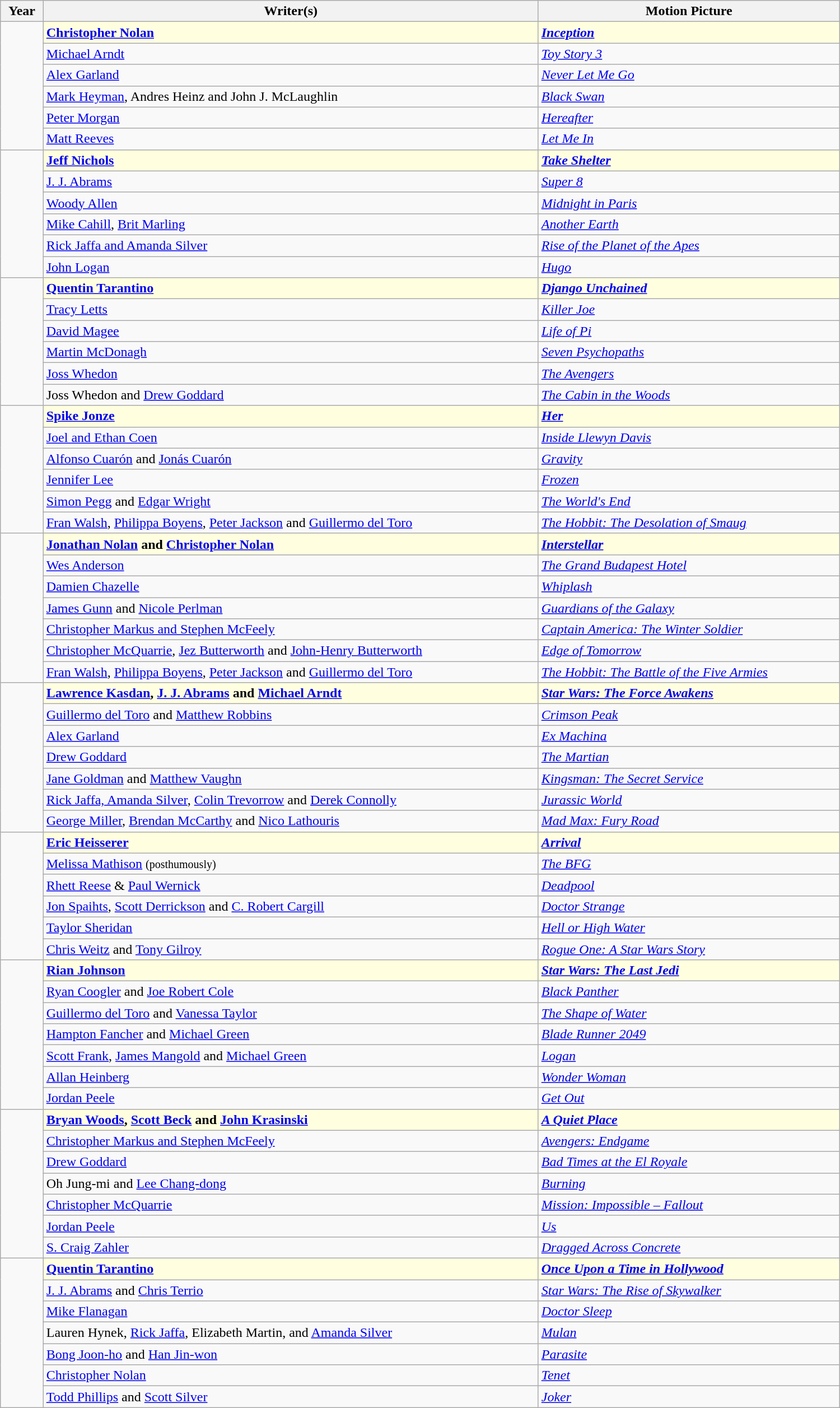<table class="wikitable" width="1000px">
<tr>
<th>Year</th>
<th>Writer(s)</th>
<th>Motion Picture</th>
</tr>
<tr>
<td rowspan=6></td>
<td style="background:lightyellow"><strong><a href='#'>Christopher Nolan</a></strong></td>
<td style="background:lightyellow"><strong><em><a href='#'>Inception</a></em></strong></td>
</tr>
<tr>
<td><a href='#'>Michael Arndt</a></td>
<td><em><a href='#'>Toy Story 3</a></em></td>
</tr>
<tr>
<td><a href='#'>Alex Garland</a></td>
<td><em><a href='#'>Never Let Me Go</a></em></td>
</tr>
<tr>
<td><a href='#'>Mark Heyman</a>, Andres Heinz and John J. McLaughlin</td>
<td><em><a href='#'>Black Swan</a></em></td>
</tr>
<tr>
<td><a href='#'>Peter Morgan</a></td>
<td><em><a href='#'>Hereafter</a></em></td>
</tr>
<tr>
<td><a href='#'>Matt Reeves</a></td>
<td><em><a href='#'>Let Me In</a></em></td>
</tr>
<tr>
<td rowspan=6></td>
<td style="background:lightyellow"><strong><a href='#'>Jeff Nichols</a></strong></td>
<td style="background:lightyellow"><strong><em><a href='#'>Take Shelter</a></em></strong></td>
</tr>
<tr>
<td><a href='#'>J. J. Abrams</a></td>
<td><em><a href='#'>Super 8</a></em></td>
</tr>
<tr>
<td><a href='#'>Woody Allen</a></td>
<td><em><a href='#'>Midnight in Paris</a></em></td>
</tr>
<tr>
<td><a href='#'>Mike Cahill</a>, <a href='#'>Brit Marling</a></td>
<td><em><a href='#'>Another Earth</a></em></td>
</tr>
<tr>
<td><a href='#'>Rick Jaffa and Amanda Silver</a></td>
<td><em><a href='#'>Rise of the Planet of the Apes</a></em></td>
</tr>
<tr>
<td><a href='#'>John Logan</a></td>
<td><em><a href='#'>Hugo</a></em></td>
</tr>
<tr>
<td rowspan=6></td>
<td style="background:lightyellow"><strong><a href='#'>Quentin Tarantino</a></strong></td>
<td style="background:lightyellow"><strong><em><a href='#'>Django Unchained</a></em></strong></td>
</tr>
<tr>
<td><a href='#'>Tracy Letts</a></td>
<td><em><a href='#'>Killer Joe</a></em></td>
</tr>
<tr>
<td><a href='#'>David Magee</a></td>
<td><em><a href='#'>Life of Pi</a></em></td>
</tr>
<tr>
<td><a href='#'>Martin McDonagh</a></td>
<td><em><a href='#'>Seven Psychopaths</a></em></td>
</tr>
<tr>
<td><a href='#'>Joss Whedon</a></td>
<td><em><a href='#'>The Avengers</a></em></td>
</tr>
<tr>
<td>Joss Whedon and <a href='#'>Drew Goddard</a></td>
<td><em><a href='#'>The Cabin in the Woods</a></em></td>
</tr>
<tr>
<td rowspan=6></td>
<td style="background:lightyellow"><strong><a href='#'>Spike Jonze</a></strong></td>
<td style="background:lightyellow"><strong><em><a href='#'>Her</a></em></strong></td>
</tr>
<tr>
<td><a href='#'>Joel and Ethan Coen</a></td>
<td><em><a href='#'>Inside Llewyn Davis</a></em></td>
</tr>
<tr>
<td><a href='#'>Alfonso Cuarón</a> and <a href='#'>Jonás Cuarón</a></td>
<td><em><a href='#'>Gravity</a></em></td>
</tr>
<tr>
<td><a href='#'>Jennifer Lee</a></td>
<td><em><a href='#'>Frozen</a></em></td>
</tr>
<tr>
<td><a href='#'>Simon Pegg</a> and <a href='#'>Edgar Wright</a></td>
<td><em><a href='#'>The World's End</a></em></td>
</tr>
<tr>
<td><a href='#'>Fran Walsh</a>, <a href='#'>Philippa Boyens</a>, <a href='#'>Peter Jackson</a> and <a href='#'>Guillermo del Toro</a></td>
<td><em><a href='#'>The Hobbit: The Desolation of Smaug</a></em></td>
</tr>
<tr>
<td rowspan=7></td>
<td style="background:lightyellow"><strong><a href='#'>Jonathan Nolan</a> and <a href='#'>Christopher Nolan</a></strong></td>
<td style="background:lightyellow"><strong><em><a href='#'>Interstellar</a></em></strong></td>
</tr>
<tr>
<td><a href='#'>Wes Anderson</a></td>
<td><em><a href='#'>The Grand Budapest Hotel</a></em></td>
</tr>
<tr>
<td><a href='#'>Damien Chazelle</a></td>
<td><em><a href='#'>Whiplash</a></em></td>
</tr>
<tr>
<td><a href='#'>James Gunn</a> and <a href='#'>Nicole Perlman</a></td>
<td><em><a href='#'>Guardians of the Galaxy</a></em></td>
</tr>
<tr>
<td><a href='#'>Christopher Markus and Stephen McFeely</a></td>
<td><em><a href='#'>Captain America: The Winter Soldier</a></em></td>
</tr>
<tr>
<td><a href='#'>Christopher McQuarrie</a>, <a href='#'>Jez Butterworth</a> and <a href='#'>John-Henry Butterworth</a></td>
<td><em><a href='#'>Edge of Tomorrow</a></em></td>
</tr>
<tr>
<td><a href='#'>Fran Walsh</a>, <a href='#'>Philippa Boyens</a>, <a href='#'>Peter Jackson</a> and <a href='#'>Guillermo del Toro</a></td>
<td><em><a href='#'>The Hobbit: The Battle of the Five Armies</a></em></td>
</tr>
<tr>
<td rowspan=7></td>
<td style="background:lightyellow"><strong><a href='#'>Lawrence Kasdan</a>, <a href='#'>J. J. Abrams</a> and <a href='#'>Michael Arndt</a></strong></td>
<td style="background:lightyellow"><strong><em><a href='#'>Star Wars: The Force Awakens</a></em></strong></td>
</tr>
<tr>
<td><a href='#'>Guillermo del Toro</a> and <a href='#'>Matthew Robbins</a></td>
<td><em><a href='#'>Crimson Peak</a></em></td>
</tr>
<tr>
<td><a href='#'>Alex Garland</a></td>
<td><em><a href='#'>Ex Machina</a></em></td>
</tr>
<tr>
<td><a href='#'>Drew Goddard</a></td>
<td><em><a href='#'>The Martian</a></em></td>
</tr>
<tr>
<td><a href='#'>Jane Goldman</a> and <a href='#'>Matthew Vaughn</a></td>
<td><em><a href='#'>Kingsman: The Secret Service</a></em></td>
</tr>
<tr>
<td><a href='#'>Rick Jaffa, Amanda Silver</a>, <a href='#'>Colin Trevorrow</a> and <a href='#'>Derek Connolly</a></td>
<td><em><a href='#'>Jurassic World</a></em></td>
</tr>
<tr>
<td><a href='#'>George Miller</a>, <a href='#'>Brendan McCarthy</a> and <a href='#'>Nico Lathouris</a></td>
<td><em><a href='#'>Mad Max: Fury Road</a></em></td>
</tr>
<tr>
<td rowspan=6></td>
<td style="background:lightyellow"><strong><a href='#'>Eric Heisserer</a></strong></td>
<td style="background:lightyellow"><strong><em><a href='#'>Arrival</a></em></strong></td>
</tr>
<tr>
<td><a href='#'>Melissa Mathison</a> <small>(posthumously)</small></td>
<td><em><a href='#'>The BFG</a></em></td>
</tr>
<tr>
<td><a href='#'>Rhett Reese</a> & <a href='#'>Paul Wernick</a></td>
<td><em><a href='#'>Deadpool</a></em></td>
</tr>
<tr>
<td><a href='#'>Jon Spaihts</a>, <a href='#'>Scott Derrickson</a> and <a href='#'>C. Robert Cargill</a></td>
<td><em><a href='#'>Doctor Strange</a></em></td>
</tr>
<tr>
<td><a href='#'>Taylor Sheridan</a></td>
<td><em><a href='#'>Hell or High Water</a></em></td>
</tr>
<tr>
<td><a href='#'>Chris Weitz</a> and <a href='#'>Tony Gilroy</a></td>
<td><em><a href='#'>Rogue One: A Star Wars Story</a></em></td>
</tr>
<tr>
<td rowspan=7></td>
<td style="background:lightyellow"><strong><a href='#'>Rian Johnson</a></strong></td>
<td style="background:lightyellow"><strong><em><a href='#'>Star Wars: The Last Jedi</a></em></strong></td>
</tr>
<tr>
<td><a href='#'>Ryan Coogler</a> and <a href='#'>Joe Robert Cole</a></td>
<td><em><a href='#'>Black Panther</a></em></td>
</tr>
<tr>
<td><a href='#'>Guillermo del Toro</a> and <a href='#'>Vanessa Taylor</a></td>
<td><em><a href='#'>The Shape of Water</a></em></td>
</tr>
<tr>
<td><a href='#'>Hampton Fancher</a> and <a href='#'>Michael Green</a></td>
<td><em><a href='#'>Blade Runner 2049</a></em></td>
</tr>
<tr>
<td><a href='#'>Scott Frank</a>, <a href='#'>James Mangold</a> and <a href='#'>Michael Green</a></td>
<td><em><a href='#'>Logan</a></em></td>
</tr>
<tr>
<td><a href='#'>Allan Heinberg</a></td>
<td><em><a href='#'>Wonder Woman</a></em></td>
</tr>
<tr>
<td><a href='#'>Jordan Peele</a></td>
<td><em><a href='#'>Get Out</a></em></td>
</tr>
<tr>
<td rowspan=7></td>
<td style="background:lightyellow"><strong><a href='#'>Bryan Woods</a>, <a href='#'>Scott Beck</a> and <a href='#'>John Krasinski</a></strong></td>
<td style="background:lightyellow"><strong><em><a href='#'>A Quiet Place</a></em></strong></td>
</tr>
<tr>
<td><a href='#'>Christopher Markus and Stephen McFeely</a></td>
<td><em><a href='#'>Avengers: Endgame</a></em></td>
</tr>
<tr>
<td><a href='#'>Drew Goddard</a></td>
<td><em><a href='#'>Bad Times at the El Royale</a></em></td>
</tr>
<tr>
<td>Oh Jung-mi and <a href='#'>Lee Chang-dong</a></td>
<td><em><a href='#'>Burning</a></em></td>
</tr>
<tr>
<td><a href='#'>Christopher McQuarrie</a></td>
<td><em><a href='#'>Mission: Impossible – Fallout</a></em></td>
</tr>
<tr>
<td><a href='#'>Jordan Peele</a></td>
<td><em><a href='#'>Us</a></em></td>
</tr>
<tr>
<td><a href='#'>S. Craig Zahler</a></td>
<td><em><a href='#'>Dragged Across Concrete</a></em></td>
</tr>
<tr>
<td rowspan=7></td>
<td style="background:lightyellow"><strong><a href='#'>Quentin Tarantino</a></strong></td>
<td style="background:lightyellow"><strong><em><a href='#'>Once Upon a Time in Hollywood</a></em></strong></td>
</tr>
<tr>
<td><a href='#'>J. J. Abrams</a> and <a href='#'>Chris Terrio</a></td>
<td><em><a href='#'>Star Wars: The Rise of Skywalker</a></em></td>
</tr>
<tr>
<td><a href='#'>Mike Flanagan</a></td>
<td><em><a href='#'>Doctor Sleep</a></em></td>
</tr>
<tr>
<td>Lauren Hynek, <a href='#'>Rick Jaffa</a>, Elizabeth Martin, and <a href='#'>Amanda Silver</a></td>
<td><em><a href='#'>Mulan</a></em></td>
</tr>
<tr>
<td><a href='#'>Bong Joon-ho</a> and <a href='#'>Han Jin-won</a></td>
<td><em><a href='#'>Parasite</a></em></td>
</tr>
<tr>
<td><a href='#'>Christopher Nolan</a></td>
<td><em><a href='#'>Tenet</a></em></td>
</tr>
<tr>
<td><a href='#'>Todd Phillips</a> and <a href='#'>Scott Silver</a></td>
<td><em><a href='#'>Joker</a></em></td>
</tr>
</table>
